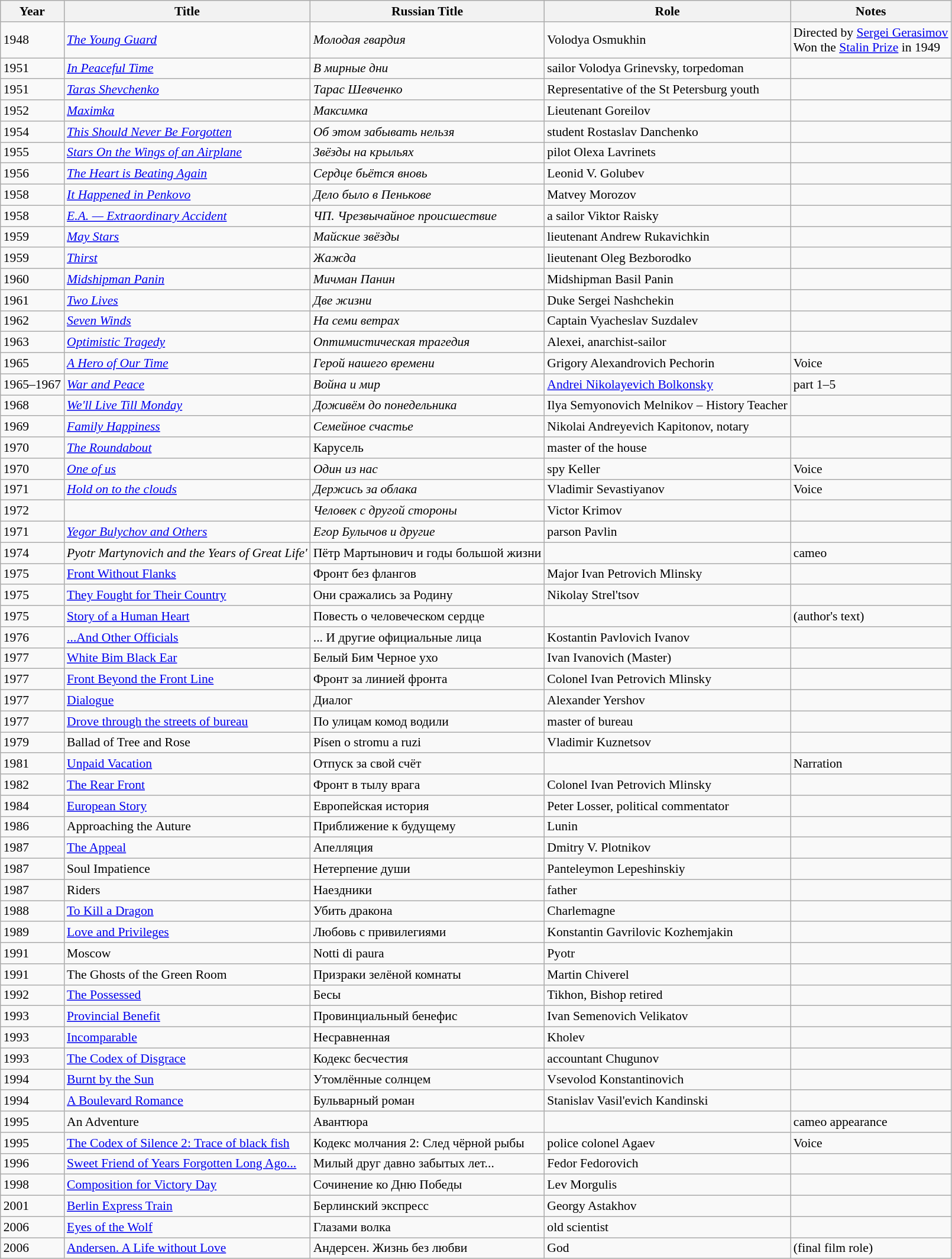<table class="wikitable" style="font-size: 90%;">
<tr>
<th>Year</th>
<th>Title</th>
<th>Russian Title</th>
<th>Role</th>
<th>Notes</th>
</tr>
<tr>
<td>1948</td>
<td><em><a href='#'>The Young Guard</a></em></td>
<td><em>Молодая гвардия</em></td>
<td>Volodya Osmukhin</td>
<td>Directed by <a href='#'>Sergei Gerasimov</a><br> Won the <a href='#'>Stalin Prize</a> in 1949</td>
</tr>
<tr>
<td>1951</td>
<td><em><a href='#'>In Peaceful Time</a></em></td>
<td><em>В мирные дни</em></td>
<td>sailor Volodya Grinevsky, torpedoman</td>
<td></td>
</tr>
<tr>
<td>1951</td>
<td><em><a href='#'>Taras Shevchenko</a></em></td>
<td><em>Тарас Шевченко</em></td>
<td>Representative of the St Petersburg youth</td>
<td></td>
</tr>
<tr>
<td>1952</td>
<td><em><a href='#'>Maximka</a></em></td>
<td><em>Максимка</em></td>
<td>Lieutenant Goreilov</td>
<td></td>
</tr>
<tr>
<td>1954</td>
<td><em><a href='#'>This Should Never Be Forgotten</a></em></td>
<td><em>Об этом забывать нельзя</em></td>
<td>student Rostaslav Danchenko</td>
<td></td>
</tr>
<tr>
<td>1955</td>
<td><em><a href='#'>Stars On the Wings of an Airplane</a></em></td>
<td><em>Звёзды на крыльях</em></td>
<td>pilot Olexa Lavrinets</td>
<td></td>
</tr>
<tr>
<td>1956</td>
<td><em><a href='#'>The Heart is Beating Again</a></em></td>
<td><em>Сердце бьётся вновь</em></td>
<td>Leonid V. Golubev</td>
<td></td>
</tr>
<tr>
<td>1958</td>
<td><em><a href='#'>It Happened in Penkovo</a></em></td>
<td><em>Дело было в Пенькове</em></td>
<td>Matvey Morozov</td>
<td></td>
</tr>
<tr>
<td>1958</td>
<td><em><a href='#'>E.A. — Extraordinary Accident</a></em></td>
<td><em>ЧП. Чрезвычайное происшествие</em></td>
<td>a sailor Viktor Raisky</td>
<td></td>
</tr>
<tr>
<td>1959</td>
<td><em><a href='#'>May Stars</a></em></td>
<td><em>Майские звёзды</em></td>
<td>lieutenant Andrew Rukavichkin</td>
<td></td>
</tr>
<tr>
<td>1959</td>
<td><em><a href='#'>Thirst</a></em></td>
<td><em>Жажда</em></td>
<td>lieutenant Oleg Bezborodko</td>
<td></td>
</tr>
<tr>
<td>1960</td>
<td><em><a href='#'>Midshipman Panin</a></em></td>
<td><em>Мичман Панин</em></td>
<td>Midshipman Basil Panin</td>
<td></td>
</tr>
<tr>
<td>1961</td>
<td><em><a href='#'>Two Lives</a></em></td>
<td><em>Две жизни</em></td>
<td>Duke Sergei Nashchekin</td>
<td></td>
</tr>
<tr>
<td>1962</td>
<td><em><a href='#'>Seven Winds</a></em></td>
<td><em>На семи ветрах</em></td>
<td>Captain Vyacheslav Suzdalev</td>
<td></td>
</tr>
<tr>
<td>1963</td>
<td><em><a href='#'>Optimistic Tragedy</a></em></td>
<td><em>Оптимистическая трагедия</em></td>
<td>Alexei, anarchist-sailor</td>
<td></td>
</tr>
<tr>
<td>1965</td>
<td><em><a href='#'>A Hero of Our Time</a></em></td>
<td><em>Герой нашего времени</em></td>
<td>Grigory Alexandrovich Pechorin</td>
<td>Voice</td>
</tr>
<tr>
<td>1965–1967</td>
<td><em><a href='#'>War and Peace</a></em></td>
<td><em>Война и мир</em></td>
<td><a href='#'>Andrei Nikolayevich Bolkonsky</a></td>
<td>part 1–5</td>
</tr>
<tr>
<td>1968</td>
<td><em><a href='#'>We'll Live Till Monday</a></em></td>
<td><em>Доживём до понедельника</em></td>
<td>Ilya Semyonovich Melnikov – History Teacher</td>
<td></td>
</tr>
<tr>
<td>1969</td>
<td><em><a href='#'>Family Happiness</a></em></td>
<td><em>Семейное счастье</em></td>
<td>Nikolai Andreyevich Kapitonov, notary</td>
<td></td>
</tr>
<tr>
<td>1970</td>
<td><em><a href='#'>The Roundabout</a></em></td>
<td>Карусель</td>
<td>master of the house</td>
<td></td>
</tr>
<tr>
<td>1970</td>
<td><em><a href='#'>One of us</a></em></td>
<td><em>Один из нас</em></td>
<td>spy Keller</td>
<td>Voice</td>
</tr>
<tr>
<td>1971</td>
<td><em><a href='#'>Hold on to the clouds</a></em></td>
<td><em>Держись за облака</em></td>
<td>Vladimir Sevastiyanov</td>
<td>Voice</td>
</tr>
<tr>
<td>1972</td>
<td><em></em></td>
<td><em>Человек с другой стороны</em></td>
<td>Victor Krimov</td>
<td></td>
</tr>
<tr>
<td>1971</td>
<td><em><a href='#'>Yegor Bulychov and Others</a></em></td>
<td><em>Егор Булычов и другие</em></td>
<td>parson Pavlin</td>
<td></td>
</tr>
<tr>
<td>1974</td>
<td><em>Pyotr Martynovich and the Years of Great Life'</td>
<td></em>Пётр Мартынович и годы большой жизни<em></td>
<td></td>
<td>cameo</td>
</tr>
<tr>
<td>1975</td>
<td></em><a href='#'>Front Without Flanks</a><em></td>
<td></em>Фронт без флангов<em></td>
<td>Major Ivan Petrovich Mlinsky</td>
<td></td>
</tr>
<tr>
<td>1975</td>
<td></em><a href='#'>They Fought for Their Country</a><em></td>
<td></em>Они сражались за Родину<em></td>
<td>Nikolay Strel'tsov</td>
<td></td>
</tr>
<tr>
<td>1975</td>
<td></em><a href='#'>Story of a Human Heart</a><em></td>
<td></em>Повесть о человеческом сердце<em></td>
<td></td>
<td>(author's text)</td>
</tr>
<tr>
<td>1976</td>
<td></em><a href='#'>...And Other Officials</a><em></td>
<td></em>... И другие официальные лица<em></td>
<td>Kostantin Pavlovich Ivanov</td>
<td></td>
</tr>
<tr>
<td>1977</td>
<td></em><a href='#'>White Bim Black Ear</a><em></td>
<td></em>Белый Бим Черное ухо<em></td>
<td>Ivan Ivanovich (Master)</td>
<td></td>
</tr>
<tr>
<td>1977</td>
<td></em><a href='#'>Front Beyond the Front Line</a><em></td>
<td></em>Фронт за линией фронта<em></td>
<td>Colonel Ivan Petrovich Mlinsky</td>
<td></td>
</tr>
<tr>
<td>1977</td>
<td></em><a href='#'>Dialogue</a><em></td>
<td></em>Диалог<em></td>
<td>Alexander Yershov</td>
<td></td>
</tr>
<tr>
<td>1977</td>
<td></em><a href='#'>Drove through the streets of bureau</a><em></td>
<td></em>По улицам комод водили<em></td>
<td>master of bureau</td>
<td></td>
</tr>
<tr>
<td>1979</td>
<td></em>Ballad of Tree and Rose<em></td>
<td></em>Písen o stromu a ruzi<em></td>
<td>Vladimir Kuznetsov</td>
<td></td>
</tr>
<tr>
<td>1981</td>
<td></em><a href='#'>Unpaid Vacation</a><em></td>
<td></em>Отпуск за свой счёт<em></td>
<td></td>
<td>Narration</td>
</tr>
<tr>
<td>1982</td>
<td></em><a href='#'>The Rear Front</a><em></td>
<td></em>Фронт в тылу врага<em></td>
<td>Colonel Ivan Petrovich Mlinsky</td>
<td></td>
</tr>
<tr>
<td>1984</td>
<td></em><a href='#'>European Story</a><em></td>
<td></em>Европейская история<em></td>
<td>Peter Losser, political commentator</td>
<td></td>
</tr>
<tr>
<td>1986</td>
<td></em>Approaching the Аuture<em></td>
<td></em>Приближение к будущему<em></td>
<td>Lunin</td>
<td></td>
</tr>
<tr>
<td>1987</td>
<td></em><a href='#'>The Appeal</a><em></td>
<td></em>Апелляция<em></td>
<td>Dmitry V. Plotnikov</td>
<td></td>
</tr>
<tr>
<td>1987</td>
<td></em>Soul Impatience<em></td>
<td></em>Нетерпение души<em></td>
<td>Panteleymon Lepeshinskiy</td>
<td></td>
</tr>
<tr>
<td>1987</td>
<td></em>Riders<em></td>
<td></em>Наездники<em></td>
<td>father</td>
<td></td>
</tr>
<tr>
<td>1988</td>
<td></em><a href='#'>To Kill a Dragon</a><em></td>
<td></em>Убить дракона<em></td>
<td>Charlemagne</td>
<td></td>
</tr>
<tr>
<td>1989</td>
<td></em><a href='#'>Love and Privileges</a><em></td>
<td></em>Любовь с привилегиями<em></td>
<td>Konstantin Gavrilovic Kozhemjakin</td>
<td></td>
</tr>
<tr>
<td>1991</td>
<td></em>Moscow<em></td>
<td></em>Notti di paura<em></td>
<td>Pyotr</td>
<td></td>
</tr>
<tr>
<td>1991</td>
<td></em>The Ghosts of the Green Room<em></td>
<td></em>Призраки зелёной комнаты<em></td>
<td>Martin Chiverel</td>
<td></td>
</tr>
<tr>
<td>1992</td>
<td></em><a href='#'>The Possessed</a><em></td>
<td></em>Бесы<em></td>
<td>Tikhon, Bishop retired</td>
<td></td>
</tr>
<tr>
<td>1993</td>
<td></em><a href='#'>Provincial Benefit</a><em></td>
<td></em>Провинциальный бенефис<em></td>
<td>Ivan Semenovich Velikatov</td>
<td></td>
</tr>
<tr>
<td>1993</td>
<td></em><a href='#'>Incomparable</a><em></td>
<td></em>Несравненная<em></td>
<td>Kholev</td>
<td></td>
</tr>
<tr>
<td>1993</td>
<td></em><a href='#'>The Codex of Disgrace</a><em></td>
<td></em>Кодекс бесчестия<em></td>
<td>accountant Chugunov</td>
<td></td>
</tr>
<tr>
<td>1994</td>
<td></em><a href='#'>Burnt by the Sun</a><em></td>
<td></em>Утомлённые солнцем<em></td>
<td>Vsevolod Konstantinovich</td>
<td></td>
</tr>
<tr>
<td>1994</td>
<td></em><a href='#'>A Boulevard Romance</a><em></td>
<td></em>Бульварный роман<em></td>
<td>Stanislav Vasil'evich Kandinski</td>
<td></td>
</tr>
<tr>
<td>1995</td>
<td></em>An Adventure<em></td>
<td></em>Авантюра<em></td>
<td></td>
<td>cameo appearance</td>
</tr>
<tr>
<td>1995</td>
<td></em><a href='#'>The Codex of Silence 2: Trace of black fish</a><em></td>
<td></em>Кодекс молчания 2: След чёрной рыбы<em></td>
<td>police colonel Agaev</td>
<td>Voice</td>
</tr>
<tr>
<td>1996</td>
<td></em><a href='#'>Sweet Friend of Years Forgotten Long Ago...</a><em></td>
<td></em>Милый друг давно забытых лет...<em></td>
<td>Fedor Fedorovich</td>
<td></td>
</tr>
<tr>
<td>1998</td>
<td></em><a href='#'>Composition for Victory Day</a><em></td>
<td></em>Сочинение ко Дню Победы<em></td>
<td>Lev Morgulis</td>
<td></td>
</tr>
<tr>
<td>2001</td>
<td></em><a href='#'>Berlin Express Train</a><em></td>
<td></em>Берлинский экспресс<em></td>
<td>Georgy Astakhov</td>
<td></td>
</tr>
<tr>
<td>2006</td>
<td></em><a href='#'>Eyes of the Wolf</a><em></td>
<td></em>Глазами волка<em></td>
<td>old scientist</td>
<td></td>
</tr>
<tr>
<td>2006</td>
<td></em><a href='#'>Andersen. A Life without Love</a><em></td>
<td></em>Андерсен. Жизнь без любви<em></td>
<td>God</td>
<td>(final film role)</td>
</tr>
</table>
